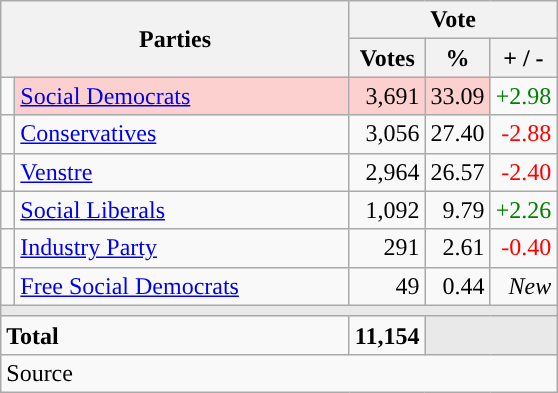<table class="wikitable" style="text-align:right;">
<tr>
<th style="text-align:centre;" rowspan="2" colspan="2" width="225">Parties</th>
<th colspan="3">Vote</th>
</tr>
<tr>
<th width="15">Votes</th>
<th width="15">%</th>
<th width="15">+ / -</th>
</tr>
<tr>
<td width="2" style="color:inherit;background:"></td>
<td bgcolor=#fbd0ce  align="left"><a href='#'>Social Democrats</a></td>
<td bgcolor=#fbd0ce>3,691</td>
<td bgcolor=#fbd0ce>33.09</td>
<td style=color:green;>+2.98</td>
</tr>
<tr>
<td width="2" style="color:inherit;background:"></td>
<td align="left"><a href='#'>Conservatives</a></td>
<td>3,056</td>
<td>27.40</td>
<td style=color:red;>-2.88</td>
</tr>
<tr>
<td width="2" style="color:inherit;background:"></td>
<td align="left"><a href='#'>Venstre</a></td>
<td>2,964</td>
<td>26.57</td>
<td style=color:red;>-2.40</td>
</tr>
<tr>
<td width="2" style="color:inherit;background:"></td>
<td align="left"><a href='#'>Social Liberals</a></td>
<td>1,092</td>
<td>9.79</td>
<td style=color:green;>+2.26</td>
</tr>
<tr>
<td width="2" style="color:inherit;background:"></td>
<td align="left"><a href='#'>Industry Party</a></td>
<td>291</td>
<td>2.61</td>
<td style=color:red;>-0.40</td>
</tr>
<tr>
<td width="2" style="color:inherit;background:"></td>
<td align="left"><a href='#'>Free Social Democrats</a></td>
<td>49</td>
<td>0.44</td>
<td><em>New</em></td>
</tr>
<tr>
<td colspan="7" bgcolor="#E9E9E9"></td>
</tr>
<tr>
<td align="left" colspan="2"><strong>Total</strong></td>
<td><strong>11,154</strong></td>
<td bgcolor="#E9E9E9" colspan="2"></td>
</tr>
<tr>
<td align="left" colspan="6">Source</td>
</tr>
</table>
